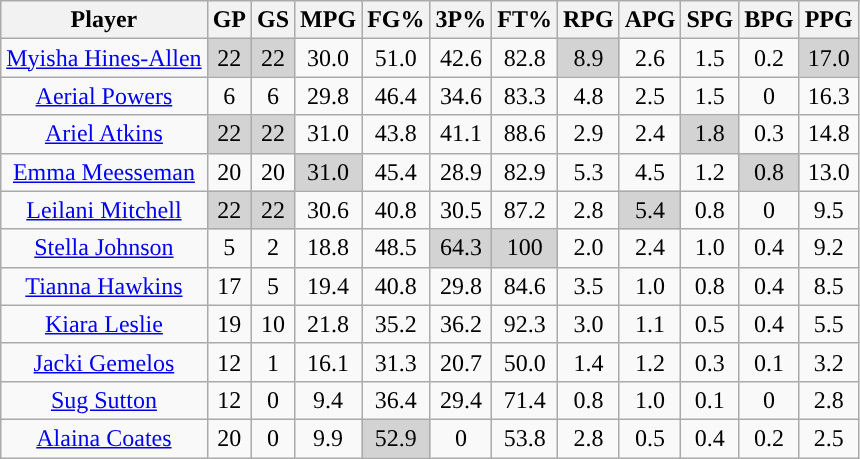<table class="wikitable sortable" style="text-align:center;">
<tr>
<th>Player</th>
<th>GP</th>
<th>GS</th>
<th>MPG</th>
<th>FG%</th>
<th>3P%</th>
<th>FT%</th>
<th>RPG</th>
<th>APG</th>
<th>SPG</th>
<th>BPG</th>
<th>PPG</th>
</tr>
<tr>
<td><a href='#'>Myisha Hines-Allen</a></td>
<td style="background:#D3D3D3;">22</td>
<td style="background:#D3D3D3;">22</td>
<td>30.0</td>
<td>51.0</td>
<td>42.6</td>
<td>82.8</td>
<td style="background:#D3D3D3;">8.9</td>
<td>2.6</td>
<td>1.5</td>
<td>0.2</td>
<td style="background:#D3D3D3;">17.0</td>
</tr>
<tr>
<td><a href='#'>Aerial Powers</a></td>
<td>6</td>
<td>6</td>
<td>29.8</td>
<td>46.4</td>
<td>34.6</td>
<td>83.3</td>
<td>4.8</td>
<td>2.5</td>
<td>1.5</td>
<td>0</td>
<td>16.3</td>
</tr>
<tr>
<td><a href='#'>Ariel Atkins</a></td>
<td style="background:#D3D3D3;">22</td>
<td style="background:#D3D3D3;">22</td>
<td>31.0</td>
<td>43.8</td>
<td>41.1</td>
<td>88.6</td>
<td>2.9</td>
<td>2.4</td>
<td style="background:#D3D3D3;">1.8</td>
<td>0.3</td>
<td>14.8</td>
</tr>
<tr>
<td><a href='#'>Emma Meesseman</a></td>
<td>20</td>
<td>20</td>
<td style="background:#D3D3D3;">31.0</td>
<td>45.4</td>
<td>28.9</td>
<td>82.9</td>
<td>5.3</td>
<td>4.5</td>
<td>1.2</td>
<td style="background:#D3D3D3;">0.8</td>
<td>13.0</td>
</tr>
<tr>
<td><a href='#'>Leilani Mitchell</a></td>
<td style="background:#D3D3D3;">22</td>
<td style="background:#D3D3D3;">22</td>
<td>30.6</td>
<td>40.8</td>
<td>30.5</td>
<td>87.2</td>
<td>2.8</td>
<td style="background:#D3D3D3;">5.4</td>
<td>0.8</td>
<td>0</td>
<td>9.5</td>
</tr>
<tr>
<td><a href='#'>Stella Johnson</a></td>
<td>5</td>
<td>2</td>
<td>18.8</td>
<td>48.5</td>
<td style="background:#D3D3D3;">64.3</td>
<td style="background:#D3D3D3;">100</td>
<td>2.0</td>
<td>2.4</td>
<td>1.0</td>
<td>0.4</td>
<td>9.2</td>
</tr>
<tr>
<td><a href='#'>Tianna Hawkins</a></td>
<td>17</td>
<td>5</td>
<td>19.4</td>
<td>40.8</td>
<td>29.8</td>
<td>84.6</td>
<td>3.5</td>
<td>1.0</td>
<td>0.8</td>
<td>0.4</td>
<td>8.5</td>
</tr>
<tr>
<td><a href='#'>Kiara Leslie</a></td>
<td>19</td>
<td>10</td>
<td>21.8</td>
<td>35.2</td>
<td>36.2</td>
<td>92.3</td>
<td>3.0</td>
<td>1.1</td>
<td>0.5</td>
<td>0.4</td>
<td>5.5</td>
</tr>
<tr>
<td><a href='#'>Jacki Gemelos</a></td>
<td>12</td>
<td>1</td>
<td>16.1</td>
<td>31.3</td>
<td>20.7</td>
<td>50.0</td>
<td>1.4</td>
<td>1.2</td>
<td>0.3</td>
<td>0.1</td>
<td>3.2</td>
</tr>
<tr>
<td><a href='#'>Sug Sutton</a></td>
<td>12</td>
<td>0</td>
<td>9.4</td>
<td>36.4</td>
<td>29.4</td>
<td>71.4</td>
<td>0.8</td>
<td>1.0</td>
<td>0.1</td>
<td>0</td>
<td>2.8</td>
</tr>
<tr>
<td><a href='#'>Alaina Coates</a></td>
<td>20</td>
<td>0</td>
<td>9.9</td>
<td style="background:#D3D3D3;">52.9</td>
<td>0</td>
<td>53.8</td>
<td>2.8</td>
<td>0.5</td>
<td>0.4</td>
<td>0.2</td>
<td>2.5</td>
</tr>
</table>
